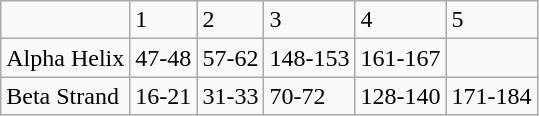<table class="wikitable">
<tr>
<td></td>
<td>1</td>
<td>2</td>
<td>3</td>
<td>4</td>
<td>5</td>
</tr>
<tr>
<td>Alpha Helix</td>
<td>47-48</td>
<td>57-62</td>
<td>148-153</td>
<td>161-167</td>
<td></td>
</tr>
<tr>
<td>Beta Strand</td>
<td>16-21</td>
<td>31-33</td>
<td>70-72</td>
<td>128-140</td>
<td>171-184</td>
</tr>
</table>
